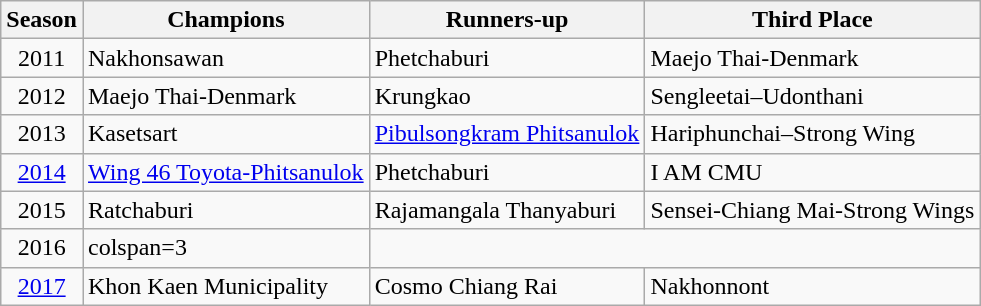<table class="wikitable">
<tr>
<th>Season</th>
<th>Champions</th>
<th>Runners-up</th>
<th>Third Place</th>
</tr>
<tr>
<td align=center>2011</td>
<td>Nakhonsawan</td>
<td>Phetchaburi</td>
<td>Maejo Thai-Denmark</td>
</tr>
<tr>
<td align=center>2012</td>
<td>Maejo Thai-Denmark</td>
<td>Krungkao</td>
<td>Sengleetai–Udonthani</td>
</tr>
<tr>
<td align=center>2013</td>
<td>Kasetsart</td>
<td><a href='#'>Pibulsongkram Phitsanulok</a></td>
<td>Hariphunchai–Strong Wing</td>
</tr>
<tr>
<td align=center><a href='#'>2014</a></td>
<td><a href='#'>Wing 46 Toyota-Phitsanulok</a></td>
<td>Phetchaburi</td>
<td>I AM CMU</td>
</tr>
<tr>
<td align=center>2015</td>
<td>Ratchaburi</td>
<td>Rajamangala Thanyaburi</td>
<td>Sensei-Chiang Mai-Strong Wings</td>
</tr>
<tr>
<td align=center>2016</td>
<td>colspan=3 </td>
</tr>
<tr>
<td align=center><a href='#'>2017</a></td>
<td>Khon Kaen Municipality</td>
<td>Cosmo Chiang Rai</td>
<td>Nakhonnont</td>
</tr>
</table>
